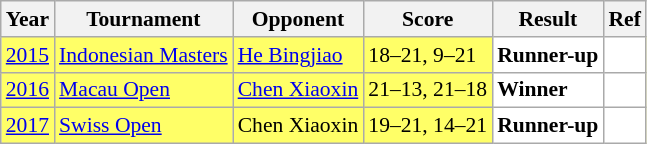<table class="sortable wikitable" style="font-size: 90%">
<tr>
<th>Year</th>
<th>Tournament</th>
<th>Opponent</th>
<th>Score</th>
<th>Result</th>
<th>Ref</th>
</tr>
<tr style="background:#FFFF67">
<td align="center"><a href='#'>2015</a></td>
<td align="left"><a href='#'>Indonesian Masters</a></td>
<td align="left"> <a href='#'>He Bingjiao</a></td>
<td align="left">18–21, 9–21</td>
<td style="text-align:left; background:white"> <strong>Runner-up</strong></td>
<td align="center"; bgcolor="white"></td>
</tr>
<tr style="background:#FFFF67">
<td align="center"><a href='#'>2016</a></td>
<td align="left"><a href='#'>Macau Open</a></td>
<td align="left"> <a href='#'>Chen Xiaoxin</a></td>
<td align="left">21–13, 21–18</td>
<td style="text-align:left; background:white"> <strong>Winner</strong></td>
<td align="center"; bgcolor="white"></td>
</tr>
<tr style="background:#FFFF67">
<td align="center"><a href='#'>2017</a></td>
<td align="left"><a href='#'>Swiss Open</a></td>
<td align="left"> Chen Xiaoxin</td>
<td align="left">19–21, 14–21</td>
<td style="text-align:left; background:white"> <strong>Runner-up</strong></td>
<td align="center"; bgcolor="white"></td>
</tr>
</table>
